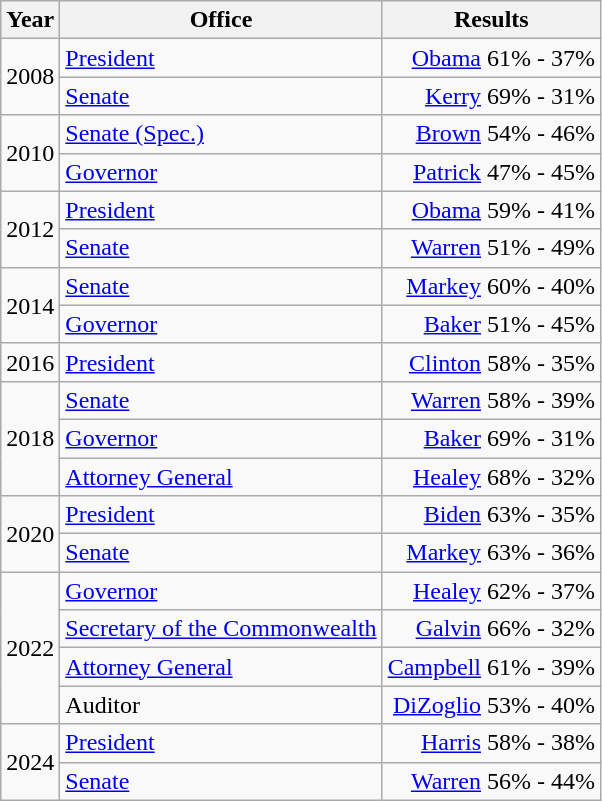<table class=wikitable>
<tr>
<th>Year</th>
<th>Office</th>
<th>Results</th>
</tr>
<tr>
<td rowspan=2>2008</td>
<td><a href='#'>President</a></td>
<td align="right" ><a href='#'>Obama</a> 61% - 37%</td>
</tr>
<tr>
<td><a href='#'>Senate</a></td>
<td align="right" ><a href='#'>Kerry</a> 69% - 31%</td>
</tr>
<tr>
<td rowspan=2>2010</td>
<td><a href='#'>Senate (Spec.)</a></td>
<td align="right" ><a href='#'>Brown</a> 54% - 46%</td>
</tr>
<tr>
<td><a href='#'>Governor</a></td>
<td align="right" ><a href='#'>Patrick</a> 47% - 45%</td>
</tr>
<tr>
<td rowspan=2>2012</td>
<td><a href='#'>President</a></td>
<td align="right" ><a href='#'>Obama</a> 59% - 41%</td>
</tr>
<tr>
<td><a href='#'>Senate</a></td>
<td align="right" ><a href='#'>Warren</a> 51% - 49%</td>
</tr>
<tr>
<td rowspan=2>2014</td>
<td><a href='#'>Senate</a></td>
<td align="right" ><a href='#'>Markey</a> 60% - 40%</td>
</tr>
<tr>
<td><a href='#'>Governor</a></td>
<td align="right" ><a href='#'>Baker</a> 51% - 45%</td>
</tr>
<tr>
<td>2016</td>
<td><a href='#'>President</a></td>
<td align="right" ><a href='#'>Clinton</a> 58% - 35%</td>
</tr>
<tr>
<td rowspan=3>2018</td>
<td><a href='#'>Senate</a></td>
<td align="right" ><a href='#'>Warren</a> 58% - 39%</td>
</tr>
<tr>
<td><a href='#'>Governor</a></td>
<td align="right" ><a href='#'>Baker</a> 69% - 31%</td>
</tr>
<tr>
<td><a href='#'>Attorney General</a></td>
<td align="right" ><a href='#'>Healey</a> 68% - 32%</td>
</tr>
<tr>
<td rowspan=2>2020</td>
<td><a href='#'>President</a></td>
<td align="right" ><a href='#'>Biden</a> 63% - 35%</td>
</tr>
<tr>
<td><a href='#'>Senate</a></td>
<td align="right" ><a href='#'>Markey</a> 63% - 36%</td>
</tr>
<tr>
<td rowspan=4>2022</td>
<td><a href='#'>Governor</a></td>
<td align="right" ><a href='#'>Healey</a> 62% - 37%</td>
</tr>
<tr>
<td><a href='#'>Secretary of the Commonwealth</a></td>
<td align="right" ><a href='#'>Galvin</a> 66% - 32%</td>
</tr>
<tr>
<td><a href='#'>Attorney General</a></td>
<td align="right" ><a href='#'>Campbell</a> 61% - 39%</td>
</tr>
<tr>
<td>Auditor</td>
<td align="right" ><a href='#'>DiZoglio</a> 53% - 40%</td>
</tr>
<tr>
<td rowspan=2>2024</td>
<td><a href='#'>President</a></td>
<td align="right" ><a href='#'>Harris</a> 58% - 38%</td>
</tr>
<tr>
<td><a href='#'>Senate</a></td>
<td align="right" ><a href='#'>Warren</a> 56% - 44%</td>
</tr>
</table>
